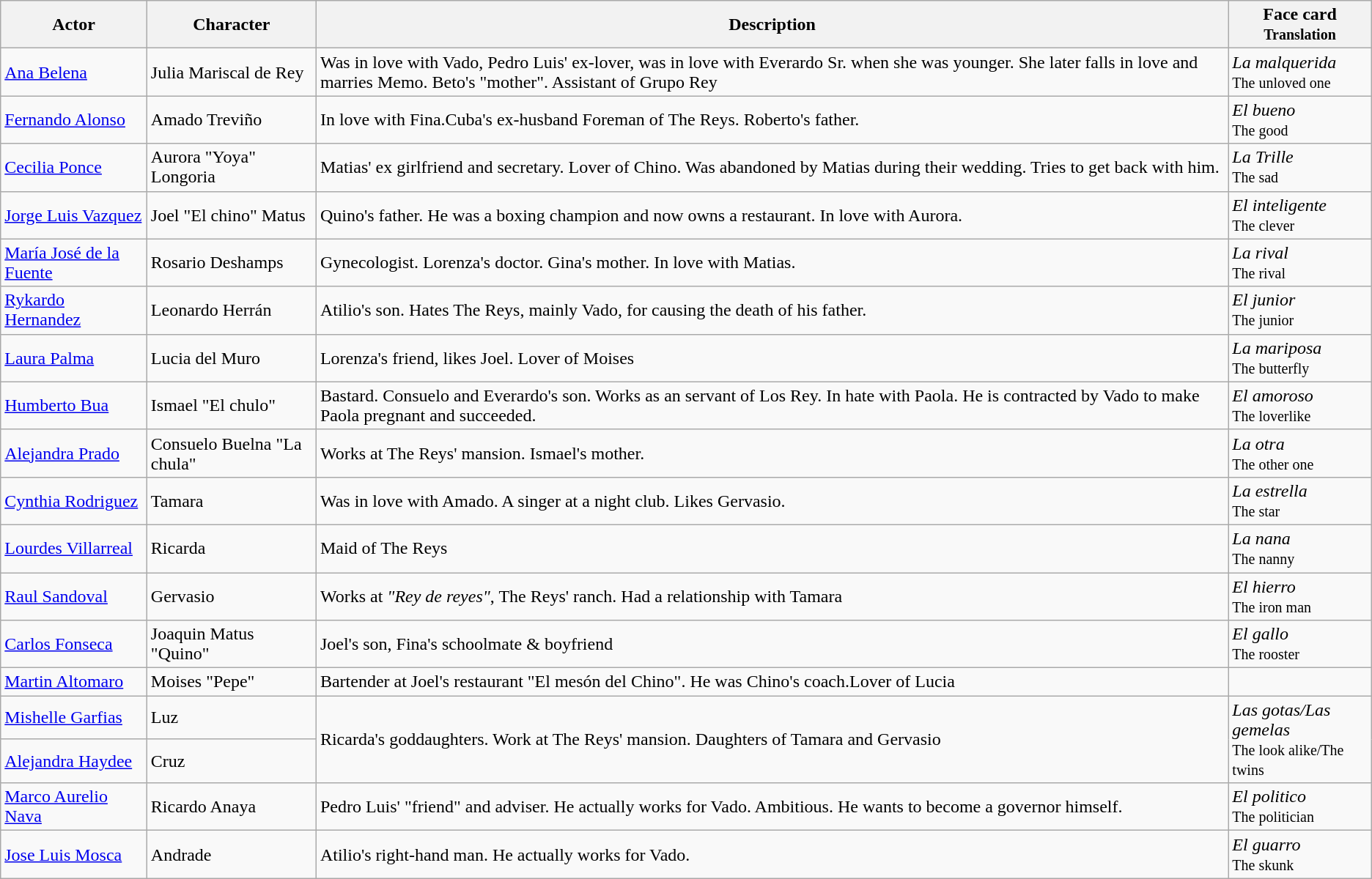<table class="wikitable">
<tr>
<th>Actor</th>
<th>Character</th>
<th>Description</th>
<th>Face card <br><small>Translation</small></th>
</tr>
<tr>
<td><a href='#'>Ana Belena</a></td>
<td>Julia Mariscal de Rey</td>
<td>Was in love with Vado, Pedro Luis' ex-lover, was in love with Everardo Sr. when she was younger. She later falls in love and marries Memo. Beto's "mother". Assistant of Grupo Rey</td>
<td><em>La malquerida</em><br><small>The unloved one</small></td>
</tr>
<tr>
<td><a href='#'>Fernando Alonso</a></td>
<td>Amado Treviño</td>
<td>In love with Fina.Cuba's ex-husband Foreman of The Reys. Roberto's father.</td>
<td><em>El bueno</em><br><small>The good </small></td>
</tr>
<tr>
<td><a href='#'>Cecilia Ponce</a></td>
<td>Aurora "Yoya" Longoria</td>
<td>Matias' ex girlfriend and secretary. Lover of Chino. Was abandoned by Matias during their wedding. Tries to get back with him.</td>
<td><em>La Trille</em><br><small>The sad</small></td>
</tr>
<tr>
<td><a href='#'>Jorge Luis Vazquez</a></td>
<td>Joel "El chino" Matus</td>
<td>Quino's father. He was a boxing champion and now owns a restaurant. In love with Aurora.</td>
<td><em>El inteligente</em><br><small>The clever</small></td>
</tr>
<tr>
<td><a href='#'>María José de la Fuente</a></td>
<td>Rosario Deshamps</td>
<td>Gynecologist. Lorenza's doctor. Gina's mother. In love with Matias.</td>
<td><em>La rival</em><br><small>The rival</small></td>
</tr>
<tr>
<td><a href='#'>Rykardo Hernandez</a></td>
<td>Leonardo Herrán</td>
<td>Atilio's son. Hates The Reys, mainly Vado, for causing the death of his father.</td>
<td><em>El junior</em><br><small>The junior</small></td>
</tr>
<tr>
<td><a href='#'>Laura Palma</a></td>
<td>Lucia del Muro</td>
<td>Lorenza's friend, likes Joel. Lover of Moises</td>
<td><em>La mariposa</em><br><small>The butterfly</small></td>
</tr>
<tr>
<td><a href='#'>Humberto Bua</a></td>
<td>Ismael "El chulo"</td>
<td>Bastard. Consuelo and Everardo's son. Works as an servant of Los Rey. In hate with Paola. He is contracted by Vado to make Paola pregnant and succeeded.</td>
<td><em>El amoroso</em><br><small>The loverlike</small></td>
</tr>
<tr>
<td><a href='#'>Alejandra Prado</a></td>
<td>Consuelo Buelna "La chula"</td>
<td>Works at The Reys' mansion. Ismael's mother.</td>
<td><em>La otra</em><br><small>The other one</small></td>
</tr>
<tr>
<td><a href='#'>Cynthia Rodriguez</a></td>
<td>Tamara</td>
<td>Was in love with Amado. A singer at a night club. Likes Gervasio.</td>
<td><em>La estrella</em><br><small>The star</small></td>
</tr>
<tr>
<td><a href='#'>Lourdes Villarreal</a></td>
<td>Ricarda</td>
<td>Maid of The Reys</td>
<td><em>La nana</em><br><small>The nanny</small></td>
</tr>
<tr>
<td><a href='#'>Raul Sandoval</a></td>
<td>Gervasio</td>
<td>Works at <em>"Rey de reyes"</em>, The Reys' ranch. Had a relationship with Tamara</td>
<td><em>El hierro</em><br><small>The iron man</small></td>
</tr>
<tr>
<td><a href='#'>Carlos Fonseca</a></td>
<td>Joaquin Matus "Quino"</td>
<td>Joel's son, Fina's schoolmate & boyfriend</td>
<td><em>El gallo</em><br><small>The rooster</small></td>
</tr>
<tr>
<td><a href='#'>Martin Altomaro</a></td>
<td>Moises "Pepe"</td>
<td>Bartender at Joel's restaurant "El mesón del Chino". He was Chino's coach.Lover of Lucia</td>
<td></td>
</tr>
<tr>
<td><a href='#'>Mishelle Garfias</a></td>
<td>Luz</td>
<td rowspan="2">Ricarda's goddaughters. Work at The Reys' mansion. Daughters of Tamara and Gervasio</td>
<td rowspan="2"><em>Las gotas/Las gemelas</em><br><small>The look alike/The twins</small></td>
</tr>
<tr>
<td><a href='#'>Alejandra Haydee</a></td>
<td>Cruz</td>
</tr>
<tr>
<td><a href='#'>Marco Aurelio Nava</a></td>
<td>Ricardo Anaya</td>
<td>Pedro Luis' "friend" and adviser. He actually works for Vado. Ambitious. He wants to become a governor himself.</td>
<td><em>El politico</em><br><small>The politician</small></td>
</tr>
<tr>
<td><a href='#'>Jose Luis Mosca</a></td>
<td>Andrade</td>
<td>Atilio's right-hand man. He actually works for Vado.</td>
<td><em>El guarro</em><br><small>The skunk</small></td>
</tr>
</table>
